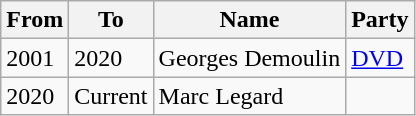<table class="wikitable">
<tr>
<th>From</th>
<th>To</th>
<th>Name</th>
<th>Party</th>
</tr>
<tr>
<td>2001</td>
<td>2020</td>
<td>Georges Demoulin</td>
<td><a href='#'>DVD</a></td>
</tr>
<tr>
<td>2020</td>
<td>Current</td>
<td>Marc Legard</td>
<td></td>
</tr>
</table>
